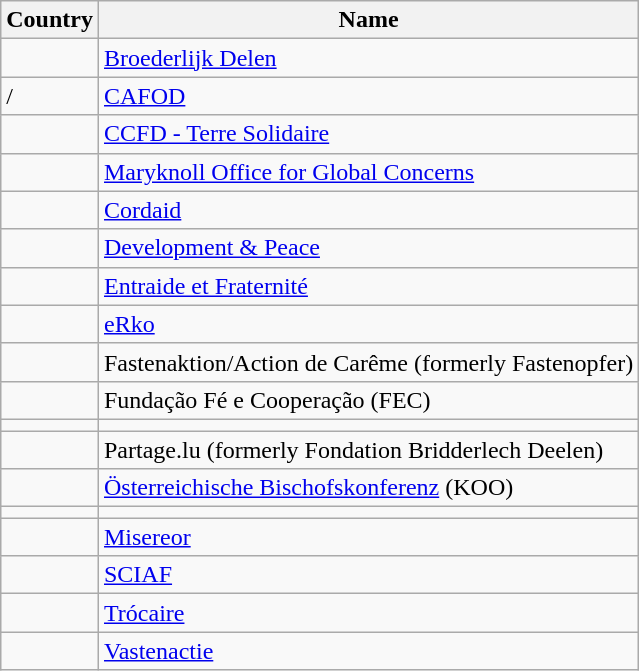<table class="wikitable sortable">
<tr>
<th>Country</th>
<th>Name</th>
</tr>
<tr>
<td></td>
<td><a href='#'>Broederlijk Delen</a></td>
</tr>
<tr>
<td> / </td>
<td><a href='#'>CAFOD</a></td>
</tr>
<tr>
<td></td>
<td><a href='#'>CCFD - Terre Solidaire</a></td>
</tr>
<tr>
<td></td>
<td><a href='#'>Maryknoll Office for Global Concerns</a></td>
</tr>
<tr>
<td></td>
<td><a href='#'>Cordaid</a></td>
</tr>
<tr>
<td></td>
<td><a href='#'>Development & Peace</a></td>
</tr>
<tr>
<td></td>
<td><a href='#'>Entraide et Fraternité</a></td>
</tr>
<tr>
<td></td>
<td><a href='#'>eRko</a></td>
</tr>
<tr>
<td></td>
<td>Fastenaktion/Action de Carême (formerly Fastenopfer)</td>
</tr>
<tr>
<td></td>
<td>Fundação Fé e Cooperação (FEC)</td>
</tr>
<tr>
<td></td>
<td></td>
</tr>
<tr>
<td></td>
<td>Partage.lu (formerly Fondation Bridderlech Deelen)</td>
</tr>
<tr>
<td></td>
<td><a href='#'>Österreichische Bischofskonferenz</a> (KOO)</td>
</tr>
<tr>
<td></td>
<td></td>
</tr>
<tr>
<td></td>
<td><a href='#'>Misereor</a></td>
</tr>
<tr>
<td></td>
<td><a href='#'>SCIAF</a></td>
</tr>
<tr>
<td></td>
<td><a href='#'>Trócaire</a></td>
</tr>
<tr>
<td></td>
<td><a href='#'>Vastenactie</a></td>
</tr>
</table>
